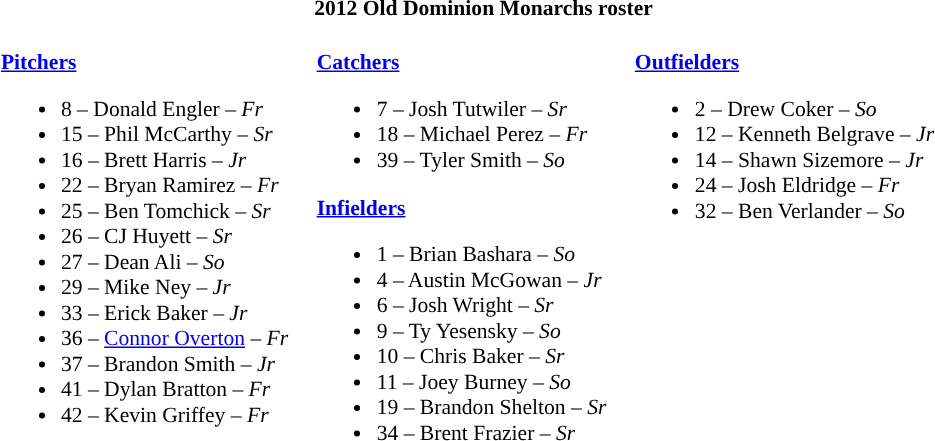<table class="toccolours" style="border-collapse:collapse; font-size:90%;">
<tr>
<th colspan="9">2012 Old Dominion Monarchs roster</th>
</tr>
<tr>
</tr>
<tr>
<td width="03"> </td>
<td valign="top"><br><strong><a href='#'>Pitchers</a></strong><ul><li>8 – Donald Engler – <em>Fr</em></li><li>15 – Phil McCarthy – <em>Sr</em></li><li>16 – Brett Harris – <em> Jr</em></li><li>22 – Bryan Ramirez – <em>Fr</em></li><li>25 – Ben Tomchick – <em>Sr</em></li><li>26 – CJ Huyett – <em> Sr</em></li><li>27 – Dean Ali – <em>So</em></li><li>29 – Mike Ney – <em>Jr</em></li><li>33 – Erick Baker – <em> Jr</em></li><li>36 – <a href='#'>Connor Overton</a> – <em>Fr</em></li><li>37 – Brandon Smith – <em>Jr</em></li><li>41 – Dylan Bratton – <em>Fr</em></li><li>42 – Kevin Griffey – <em>Fr</em></li></ul></td>
<td width="15"> </td>
<td valign="top"><br><strong><a href='#'>Catchers</a></strong><ul><li>7 – Josh Tutwiler – <em> Sr</em></li><li>18 – Michael Perez – <em>Fr</em></li><li>39 – Tyler Smith – <em>So</em></li></ul><strong><a href='#'>Infielders</a></strong><ul><li>1 – Brian Bashara – <em>So</em></li><li>4 – Austin McGowan – <em>Jr</em></li><li>6 – Josh Wright – <em> Sr</em></li><li>9 – Ty Yesensky – <em>So</em></li><li>10 – Chris Baker – <em> Sr</em></li><li>11 – Joey Burney – <em>So</em></li><li>19 – Brandon Shelton – <em>Sr</em></li><li>34 – Brent Frazier – <em>Sr</em></li></ul></td>
<td width="15"> </td>
<td valign="top"><br><strong><a href='#'>Outfielders</a></strong><ul><li>2 – Drew Coker – <em> So</em></li><li>12 – Kenneth Belgrave – <em>Jr</em></li><li>14 – Shawn Sizemore – <em> Jr</em></li><li>24 – Josh Eldridge – <em>Fr</em></li><li>32 – Ben Verlander – <em>So</em></li></ul></td>
<td width="25"> </td>
</tr>
</table>
